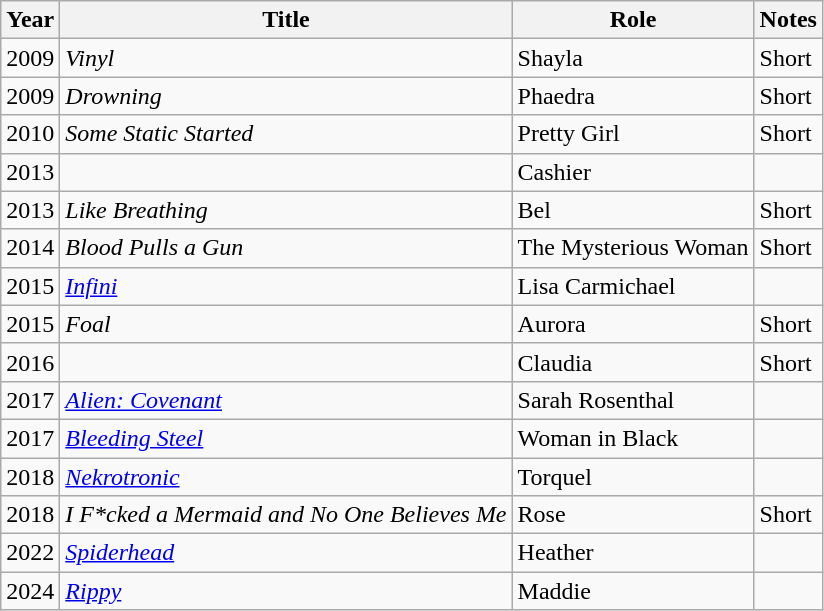<table class="wikitable sortable">
<tr>
<th>Year</th>
<th>Title</th>
<th>Role</th>
<th class="unsortable">Notes</th>
</tr>
<tr>
<td>2009</td>
<td><em>Vinyl</em></td>
<td>Shayla</td>
<td>Short</td>
</tr>
<tr>
<td>2009</td>
<td><em>Drowning</em></td>
<td>Phaedra</td>
<td>Short</td>
</tr>
<tr>
<td>2010</td>
<td><em>Some Static Started</em></td>
<td>Pretty Girl</td>
<td>Short</td>
</tr>
<tr>
<td>2013</td>
<td><em></em></td>
<td>Cashier</td>
<td></td>
</tr>
<tr>
<td>2013</td>
<td><em>Like Breathing</em></td>
<td>Bel</td>
<td>Short</td>
</tr>
<tr>
<td>2014</td>
<td><em>Blood Pulls a Gun</em></td>
<td>The Mysterious Woman</td>
<td>Short</td>
</tr>
<tr>
<td>2015</td>
<td><em><a href='#'>Infini</a></em></td>
<td>Lisa Carmichael</td>
<td></td>
</tr>
<tr>
<td>2015</td>
<td><em>Foal</em></td>
<td>Aurora</td>
<td>Short</td>
</tr>
<tr>
<td>2016</td>
<td><em></em></td>
<td>Claudia</td>
<td>Short</td>
</tr>
<tr>
<td>2017</td>
<td><em><a href='#'>Alien: Covenant</a></em></td>
<td>Sarah Rosenthal</td>
<td></td>
</tr>
<tr>
<td>2017</td>
<td><em><a href='#'>Bleeding Steel</a></em></td>
<td>Woman in Black</td>
<td></td>
</tr>
<tr>
<td>2018</td>
<td><em><a href='#'>Nekrotronic</a></em></td>
<td>Torquel</td>
<td></td>
</tr>
<tr>
<td>2018</td>
<td><em>I F*cked a Mermaid and No One Believes Me</em></td>
<td>Rose</td>
<td>Short</td>
</tr>
<tr>
<td>2022</td>
<td><em><a href='#'>Spiderhead</a></em></td>
<td>Heather</td>
<td></td>
</tr>
<tr>
<td>2024</td>
<td><em><a href='#'>Rippy</a></em></td>
<td>Maddie</td>
<td></td>
</tr>
</table>
